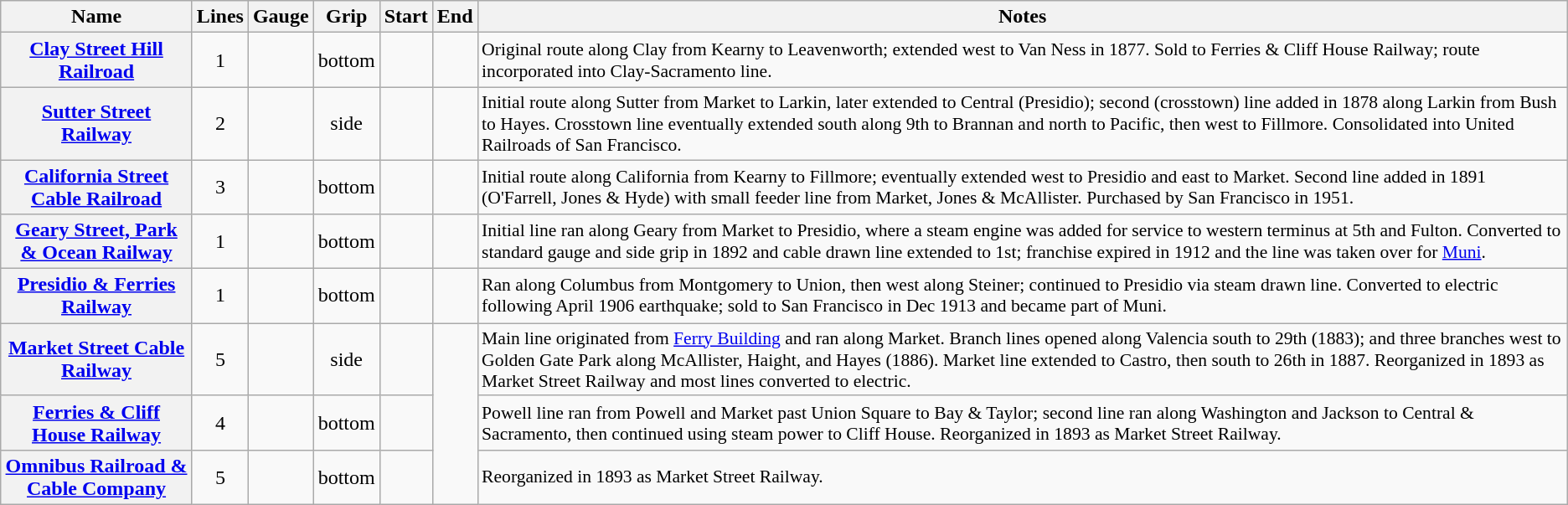<table class="wikitable sortable" style="font-size:100%;text-align:center;">
<tr>
<th>Name</th>
<th>Lines</th>
<th>Gauge</th>
<th>Grip</th>
<th>Start</th>
<th>End</th>
<th class="unsortable">Notes</th>
</tr>
<tr>
<th><a href='#'>Clay Street Hill Railroad</a></th>
<td>1</td>
<td></td>
<td>bottom</td>
<td></td>
<td></td>
<td style="font-size:90%;text-align:left;">Original route along Clay from Kearny to Leavenworth; extended west to Van Ness in 1877. Sold to Ferries & Cliff House Railway; route incorporated into Clay-Sacramento line.</td>
</tr>
<tr>
<th><a href='#'>Sutter Street Railway</a></th>
<td>2</td>
<td></td>
<td>side</td>
<td></td>
<td></td>
<td style="font-size:90%;text-align:left;">Initial route along Sutter from Market to Larkin, later extended to Central (Presidio); second (crosstown) line added in 1878 along Larkin from Bush to Hayes. Crosstown line eventually extended south along 9th to Brannan and north to Pacific, then west to Fillmore. Consolidated into United Railroads of San Francisco.</td>
</tr>
<tr>
<th><a href='#'>California Street Cable Railroad</a><br></th>
<td>3</td>
<td></td>
<td>bottom</td>
<td></td>
<td></td>
<td style="font-size:90%;text-align:left;">Initial route along California from Kearny to Fillmore; eventually extended west to Presidio and east to Market. Second line added in 1891 (O'Farrell, Jones & Hyde) with small feeder line from Market, Jones & McAllister. Purchased by San Francisco in 1951.</td>
</tr>
<tr>
<th><a href='#'>Geary Street, Park & Ocean Railway</a></th>
<td>1</td>
<td></td>
<td>bottom</td>
<td></td>
<td></td>
<td style="font-size:90%;text-align:left;">Initial line ran along Geary from Market to Presidio, where a steam engine was added for service to western terminus at 5th and Fulton. Converted to standard gauge and side grip in 1892 and cable drawn line extended to 1st; franchise expired in 1912 and the line was taken over for <a href='#'>Muni</a>.</td>
</tr>
<tr>
<th><a href='#'>Presidio & Ferries Railway</a></th>
<td>1</td>
<td></td>
<td>bottom</td>
<td></td>
<td></td>
<td style="font-size:90%;text-align:left;">Ran along Columbus from Montgomery to Union, then west along Steiner; continued to Presidio via steam drawn line. Converted to electric following April 1906 earthquake; sold to San Francisco in Dec 1913 and became part of Muni.</td>
</tr>
<tr>
<th><a href='#'>Market Street Cable Railway</a></th>
<td>5</td>
<td></td>
<td>side</td>
<td></td>
<td rowspan=3></td>
<td style="font-size:90%;text-align:left;">Main line originated from <a href='#'>Ferry Building</a> and ran along Market. Branch lines opened along Valencia south to 29th (1883); and three branches west to Golden Gate Park along McAllister, Haight, and Hayes (1886). Market line extended to Castro, then south to 26th in 1887. Reorganized in 1893 as Market Street Railway and most lines converted to electric.</td>
</tr>
<tr>
<th><a href='#'>Ferries & Cliff House Railway</a></th>
<td>4</td>
<td></td>
<td>bottom</td>
<td></td>
<td style="font-size:90%;text-align:left;">Powell line ran from Powell and Market past Union Square to Bay & Taylor; second line ran along Washington and Jackson to Central & Sacramento, then continued using steam power to Cliff House. Reorganized in 1893 as Market Street Railway.</td>
</tr>
<tr>
<th><a href='#'>Omnibus Railroad & Cable Company</a></th>
<td>5</td>
<td></td>
<td>bottom</td>
<td></td>
<td style="font-size:90%;text-align:left;">Reorganized in 1893 as Market Street Railway.</td>
</tr>
</table>
